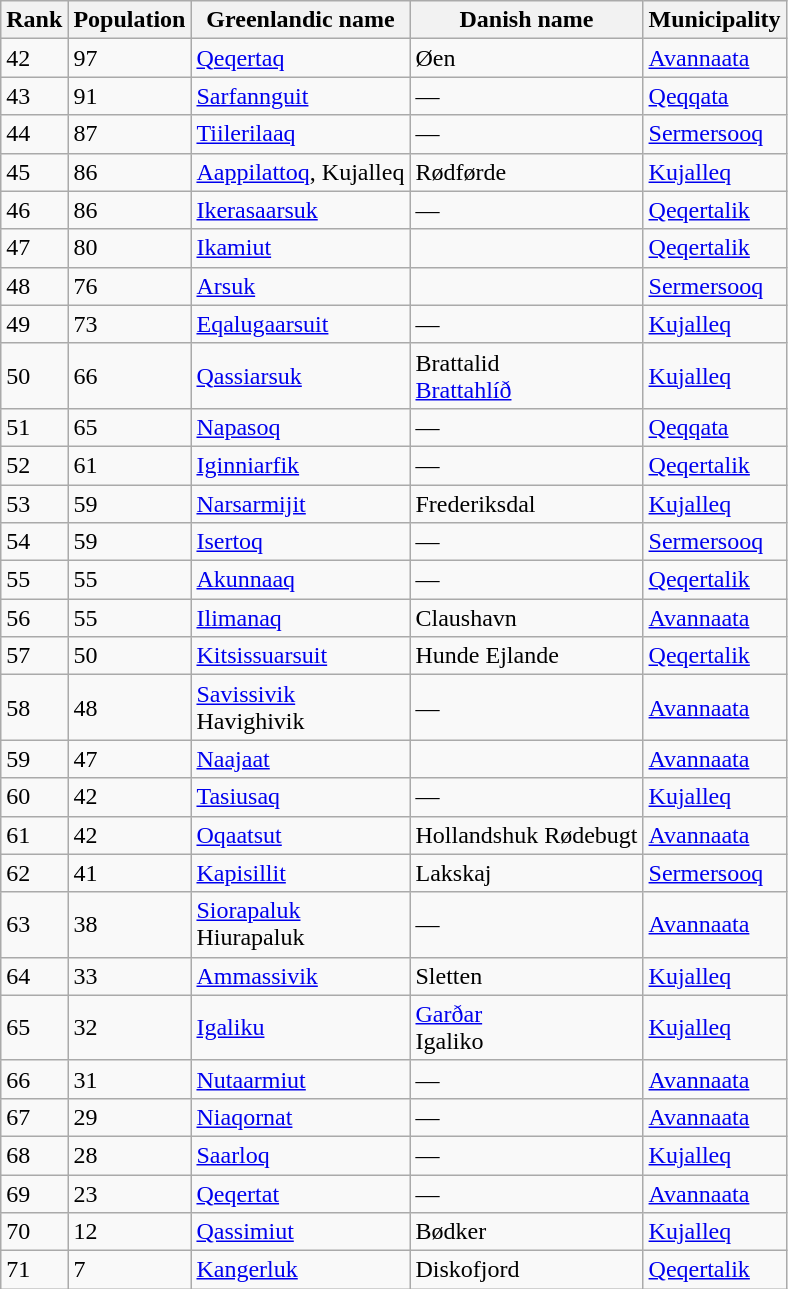<table class="sortable wikitable">
<tr>
<th>Rank</th>
<th>Population</th>
<th>Greenlandic name</th>
<th>Danish name</th>
<th>Municipality</th>
</tr>
<tr>
<td>42</td>
<td>97</td>
<td><a href='#'>Qeqertaq</a></td>
<td>Øen</td>
<td><a href='#'>Avannaata</a></td>
</tr>
<tr>
<td>43</td>
<td>91</td>
<td><a href='#'>Sarfannguit</a></td>
<td>—</td>
<td><a href='#'>Qeqqata</a></td>
</tr>
<tr>
<td>44</td>
<td>87</td>
<td><a href='#'>Tiilerilaaq</a></td>
<td>—</td>
<td><a href='#'>Sermersooq</a></td>
</tr>
<tr>
<td>45</td>
<td>86</td>
<td><a href='#'>Aappilattoq</a>, Kujalleq</td>
<td>Rødførde</td>
<td><a href='#'>Kujalleq</a></td>
</tr>
<tr>
<td>46</td>
<td>86</td>
<td><a href='#'>Ikerasaarsuk</a></td>
<td>—</td>
<td><a href='#'>Qeqertalik</a></td>
</tr>
<tr>
<td>47</td>
<td>80</td>
<td><a href='#'>Ikamiut</a></td>
<td></td>
<td><a href='#'>Qeqertalik</a></td>
</tr>
<tr>
<td>48</td>
<td>76</td>
<td><a href='#'>Arsuk</a></td>
<td></td>
<td><a href='#'>Sermersooq</a></td>
</tr>
<tr>
<td>49</td>
<td>73</td>
<td><a href='#'>Eqalugaarsuit</a></td>
<td>—</td>
<td><a href='#'>Kujalleq</a></td>
</tr>
<tr>
<td>50</td>
<td>66</td>
<td><a href='#'>Qassiarsuk</a></td>
<td>Brattalid<br><a href='#'>Brattahlíð</a></td>
<td><a href='#'>Kujalleq</a></td>
</tr>
<tr>
<td>51</td>
<td>65</td>
<td><a href='#'>Napasoq</a></td>
<td>—</td>
<td><a href='#'>Qeqqata</a></td>
</tr>
<tr>
<td>52</td>
<td>61</td>
<td><a href='#'>Iginniarfik</a></td>
<td>—</td>
<td><a href='#'>Qeqertalik</a></td>
</tr>
<tr>
<td>53</td>
<td>59</td>
<td><a href='#'>Narsarmijit</a></td>
<td>Frederiksdal</td>
<td><a href='#'>Kujalleq</a></td>
</tr>
<tr>
<td>54</td>
<td>59</td>
<td><a href='#'>Isertoq</a></td>
<td>—</td>
<td><a href='#'>Sermersooq</a></td>
</tr>
<tr>
<td>55</td>
<td>55</td>
<td><a href='#'>Akunnaaq</a></td>
<td>—</td>
<td><a href='#'>Qeqertalik</a></td>
</tr>
<tr>
<td>56</td>
<td>55</td>
<td><a href='#'>Ilimanaq</a></td>
<td>Claushavn</td>
<td><a href='#'>Avannaata</a></td>
</tr>
<tr>
<td>57</td>
<td>50</td>
<td><a href='#'>Kitsissuarsuit</a></td>
<td>Hunde Ejlande</td>
<td><a href='#'>Qeqertalik</a></td>
</tr>
<tr>
<td>58</td>
<td>48</td>
<td><a href='#'>Savissivik</a><br>Havighivik</td>
<td>—</td>
<td><a href='#'>Avannaata</a></td>
</tr>
<tr>
<td>59</td>
<td>47</td>
<td><a href='#'>Naajaat</a></td>
<td></td>
<td><a href='#'>Avannaata</a></td>
</tr>
<tr>
<td>60</td>
<td>42</td>
<td><a href='#'>Tasiusaq</a></td>
<td>—</td>
<td><a href='#'>Kujalleq</a></td>
</tr>
<tr>
<td>61</td>
<td>42</td>
<td><a href='#'>Oqaatsut</a></td>
<td>Hollandshuk Rødebugt</td>
<td><a href='#'>Avannaata</a></td>
</tr>
<tr>
<td>62</td>
<td>41</td>
<td><a href='#'>Kapisillit</a></td>
<td>Lakskaj</td>
<td><a href='#'>Sermersooq</a></td>
</tr>
<tr>
<td>63</td>
<td>38</td>
<td><a href='#'>Siorapaluk</a><br>Hiurapaluk</td>
<td>—</td>
<td><a href='#'>Avannaata</a></td>
</tr>
<tr>
<td>64</td>
<td>33</td>
<td><a href='#'>Ammassivik</a></td>
<td>Sletten</td>
<td><a href='#'>Kujalleq</a></td>
</tr>
<tr>
<td>65</td>
<td>32</td>
<td><a href='#'>Igaliku</a></td>
<td><a href='#'>Garðar</a><br>Igaliko</td>
<td><a href='#'>Kujalleq</a></td>
</tr>
<tr>
<td>66</td>
<td>31</td>
<td><a href='#'>Nutaarmiut</a></td>
<td>—</td>
<td><a href='#'>Avannaata</a></td>
</tr>
<tr>
<td>67</td>
<td>29</td>
<td><a href='#'>Niaqornat</a></td>
<td>—</td>
<td><a href='#'>Avannaata</a></td>
</tr>
<tr>
<td>68</td>
<td>28</td>
<td><a href='#'>Saarloq</a></td>
<td>—</td>
<td><a href='#'>Kujalleq</a></td>
</tr>
<tr>
<td>69</td>
<td>23</td>
<td><a href='#'>Qeqertat</a></td>
<td>—</td>
<td><a href='#'>Avannaata</a></td>
</tr>
<tr>
<td>70</td>
<td>12</td>
<td><a href='#'>Qassimiut</a></td>
<td>Bødker</td>
<td><a href='#'>Kujalleq</a></td>
</tr>
<tr>
<td>71</td>
<td>7</td>
<td><a href='#'>Kangerluk</a></td>
<td>Diskofjord</td>
<td><a href='#'>Qeqertalik</a></td>
</tr>
</table>
